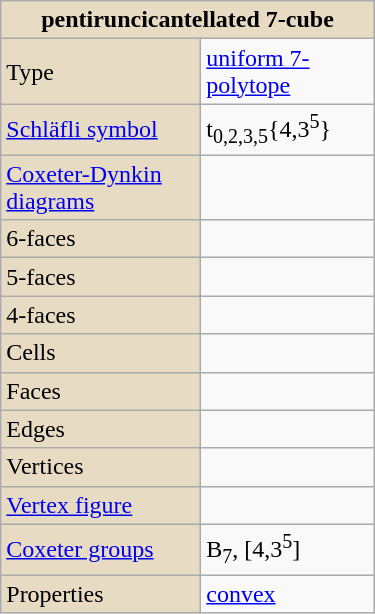<table class="wikitable" style="margin-left:10px; float:right; width:250px;">
<tr>
<th style="background:#e7dcc3;" colspan="2">pentiruncicantellated 7-cube</th>
</tr>
<tr>
<td style="background:#e7dcc3;">Type</td>
<td><a href='#'>uniform 7-polytope</a></td>
</tr>
<tr>
<td style="background:#e7dcc3;"><a href='#'>Schläfli symbol</a></td>
<td>t<sub>0,2,3,5</sub>{4,3<sup>5</sup>}</td>
</tr>
<tr>
<td style="background:#e7dcc3;"><a href='#'>Coxeter-Dynkin diagrams</a></td>
<td></td>
</tr>
<tr>
<td style="background:#e7dcc3;">6-faces</td>
<td></td>
</tr>
<tr>
<td style="background:#e7dcc3;">5-faces</td>
<td></td>
</tr>
<tr>
<td style="background:#e7dcc3;">4-faces</td>
<td></td>
</tr>
<tr>
<td style="background:#e7dcc3;">Cells</td>
<td></td>
</tr>
<tr>
<td style="background:#e7dcc3;">Faces</td>
<td></td>
</tr>
<tr>
<td style="background:#e7dcc3;">Edges</td>
<td></td>
</tr>
<tr>
<td style="background:#e7dcc3;">Vertices</td>
<td></td>
</tr>
<tr>
<td style="background:#e7dcc3;"><a href='#'>Vertex figure</a></td>
<td></td>
</tr>
<tr>
<td style="background:#e7dcc3;"><a href='#'>Coxeter groups</a></td>
<td>B<sub>7</sub>, [4,3<sup>5</sup>]</td>
</tr>
<tr>
<td style="background:#e7dcc3;">Properties</td>
<td><a href='#'>convex</a></td>
</tr>
</table>
